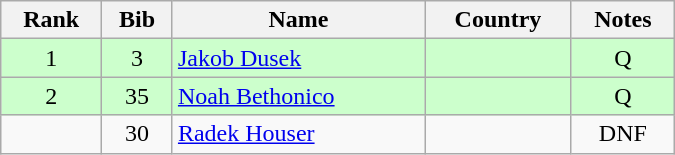<table class="wikitable" style="text-align:center; width:450px">
<tr>
<th>Rank</th>
<th>Bib</th>
<th>Name</th>
<th>Country</th>
<th>Notes</th>
</tr>
<tr bgcolor=ccffcc>
<td>1</td>
<td>3</td>
<td align=left><a href='#'>Jakob Dusek</a></td>
<td align=left></td>
<td>Q</td>
</tr>
<tr bgcolor=ccffcc>
<td>2</td>
<td>35</td>
<td align=left><a href='#'>Noah Bethonico</a></td>
<td align=left></td>
<td>Q</td>
</tr>
<tr>
<td></td>
<td>30</td>
<td align=left><a href='#'>Radek Houser</a></td>
<td align=left></td>
<td>DNF</td>
</tr>
</table>
